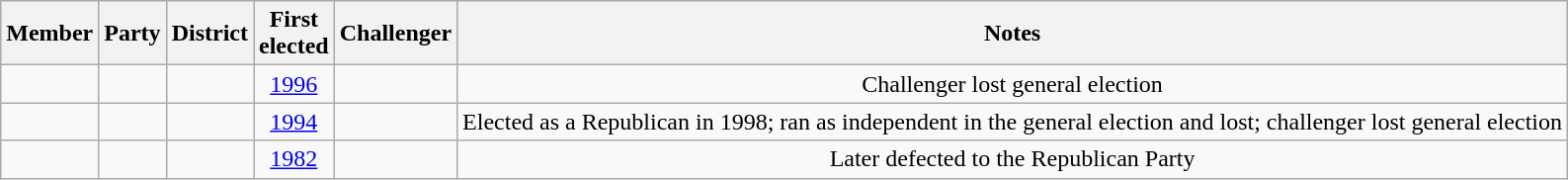<table class="wikitable sortable" style=text-align:center>
<tr>
<th>Member</th>
<th>Party</th>
<th>District</th>
<th>First<br>elected</th>
<th>Challenger</th>
<th>Notes</th>
</tr>
<tr>
<td></td>
<td></td>
<td></td>
<td><a href='#'>1996</a></td>
<td></td>
<td>Challenger lost general election</td>
</tr>
<tr>
<td></td>
<td></td>
<td></td>
<td><a href='#'>1994</a></td>
<td></td>
<td>Elected as a Republican in 1998; ran as independent in the general election and lost; challenger lost general election</td>
</tr>
<tr>
<td></td>
<td></td>
<td></td>
<td><a href='#'>1982</a></td>
<td></td>
<td>Later defected to the Republican Party</td>
</tr>
</table>
